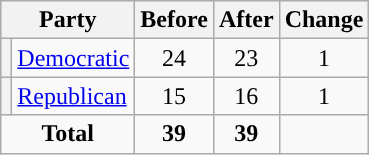<table class="wikitable" style="text-align:center;">
<tr>
<th colspan="2">Party</th>
<th>Before</th>
<th>After</th>
<th>Change</th>
</tr>
<tr>
<th style="background-color:"></th>
<td style="text-align:left;"><a href='#'>Democratic</a></td>
<td>24</td>
<td>23</td>
<td> 1</td>
</tr>
<tr>
<th style="background-color:"></th>
<td style="text-align:left;"><a href='#'>Republican</a></td>
<td>15</td>
<td>16</td>
<td> 1</td>
</tr>
<tr>
<td colspan="2"><strong>Total</strong></td>
<td><strong>39</strong></td>
<td><strong>39</strong></td>
</tr>
</table>
